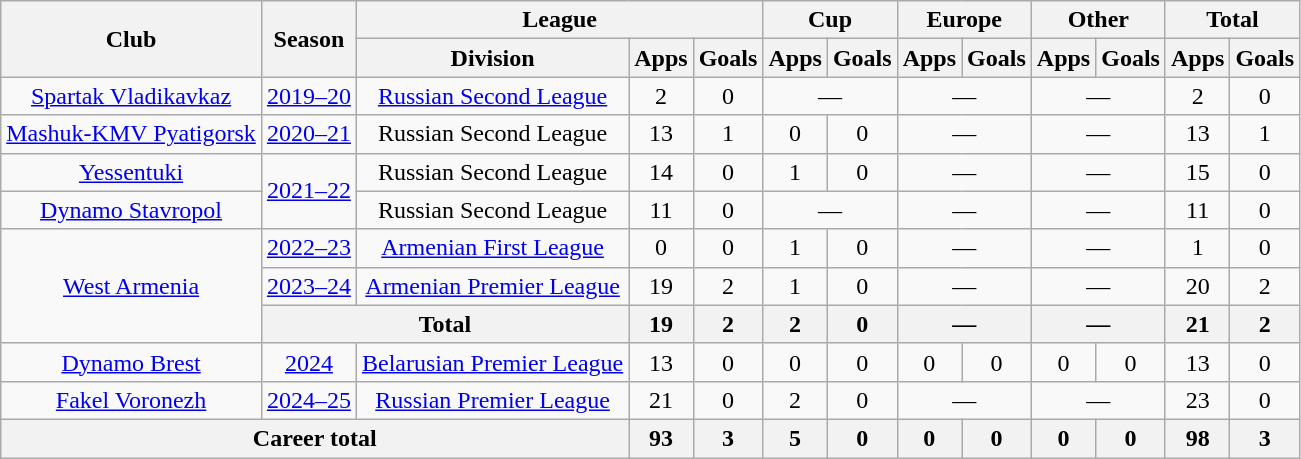<table class="wikitable" style="text-align: center">
<tr>
<th rowspan="2">Club</th>
<th rowspan="2">Season</th>
<th colspan="3">League</th>
<th colspan="2">Cup</th>
<th colspan="2">Europe</th>
<th colspan="2">Other</th>
<th colspan="2">Total</th>
</tr>
<tr>
<th>Division</th>
<th>Apps</th>
<th>Goals</th>
<th>Apps</th>
<th>Goals</th>
<th>Apps</th>
<th>Goals</th>
<th>Apps</th>
<th>Goals</th>
<th>Apps</th>
<th>Goals</th>
</tr>
<tr>
<td><a href='#'>Spartak Vladikavkaz</a></td>
<td><a href='#'>2019–20</a></td>
<td><a href='#'>Russian Second League</a></td>
<td>2</td>
<td>0</td>
<td colspan="2">—</td>
<td colspan="2">—</td>
<td colspan="2">—</td>
<td>2</td>
<td>0</td>
</tr>
<tr>
<td><a href='#'>Mashuk-KMV Pyatigorsk</a></td>
<td><a href='#'>2020–21</a></td>
<td>Russian Second League</td>
<td>13</td>
<td>1</td>
<td>0</td>
<td>0</td>
<td colspan="2">—</td>
<td colspan="2">—</td>
<td>13</td>
<td>1</td>
</tr>
<tr>
<td><a href='#'>Yessentuki</a></td>
<td rowspan="2"><a href='#'>2021–22</a></td>
<td>Russian Second League</td>
<td>14</td>
<td>0</td>
<td>1</td>
<td>0</td>
<td colspan="2">—</td>
<td colspan="2">—</td>
<td>15</td>
<td>0</td>
</tr>
<tr>
<td><a href='#'>Dynamo Stavropol</a></td>
<td>Russian Second League</td>
<td>11</td>
<td>0</td>
<td colspan="2">—</td>
<td colspan="2">—</td>
<td colspan="2">—</td>
<td>11</td>
<td>0</td>
</tr>
<tr>
<td rowspan="3"><a href='#'>West Armenia</a></td>
<td><a href='#'>2022–23</a></td>
<td><a href='#'>Armenian First League</a></td>
<td>0</td>
<td>0</td>
<td>1</td>
<td>0</td>
<td colspan="2">—</td>
<td colspan="2">—</td>
<td>1</td>
<td>0</td>
</tr>
<tr>
<td><a href='#'>2023–24</a></td>
<td><a href='#'>Armenian Premier League</a></td>
<td>19</td>
<td>2</td>
<td>1</td>
<td>0</td>
<td colspan="2">—</td>
<td colspan="2">—</td>
<td>20</td>
<td>2</td>
</tr>
<tr>
<th colspan="2">Total</th>
<th>19</th>
<th>2</th>
<th>2</th>
<th>0</th>
<th colspan="2">—</th>
<th colspan="2">—</th>
<th>21</th>
<th>2</th>
</tr>
<tr>
<td><a href='#'>Dynamo Brest</a></td>
<td><a href='#'>2024</a></td>
<td><a href='#'>Belarusian Premier League</a></td>
<td>13</td>
<td>0</td>
<td>0</td>
<td>0</td>
<td>0</td>
<td>0</td>
<td>0</td>
<td>0</td>
<td>13</td>
<td>0</td>
</tr>
<tr>
<td><a href='#'>Fakel Voronezh</a></td>
<td><a href='#'>2024–25</a></td>
<td><a href='#'>Russian Premier League</a></td>
<td>21</td>
<td>0</td>
<td>2</td>
<td>0</td>
<td colspan="2">—</td>
<td colspan="2">—</td>
<td>23</td>
<td>0</td>
</tr>
<tr>
<th colspan="3">Career total</th>
<th>93</th>
<th>3</th>
<th>5</th>
<th>0</th>
<th>0</th>
<th>0</th>
<th>0</th>
<th>0</th>
<th>98</th>
<th>3</th>
</tr>
</table>
